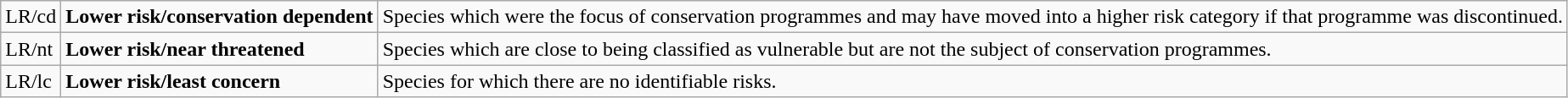<table class="wikitable" style="text-align:left">
<tr>
<td>LR/cd</td>
<td><strong>Lower risk/conservation dependent</strong></td>
<td>Species which were the focus of conservation programmes and may have moved into a higher risk category if that programme was discontinued.</td>
</tr>
<tr>
<td>LR/nt</td>
<td><strong>Lower risk/near threatened</strong></td>
<td>Species which are close to being classified as vulnerable but are not the subject of conservation programmes.</td>
</tr>
<tr>
<td>LR/lc</td>
<td><strong>Lower risk/least concern</strong></td>
<td>Species for which there are no identifiable risks.</td>
</tr>
</table>
